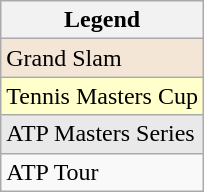<table class="wikitable sortable">
<tr>
<th>Legend</th>
</tr>
<tr style="background:#f3e6d7;">
<td>Grand Slam</td>
</tr>
<tr style="background:#ffffcc;">
<td>Tennis Masters Cup</td>
</tr>
<tr style="background:#e9e9e9;">
<td>ATP Masters Series</td>
</tr>
<tr>
<td>ATP Tour</td>
</tr>
</table>
